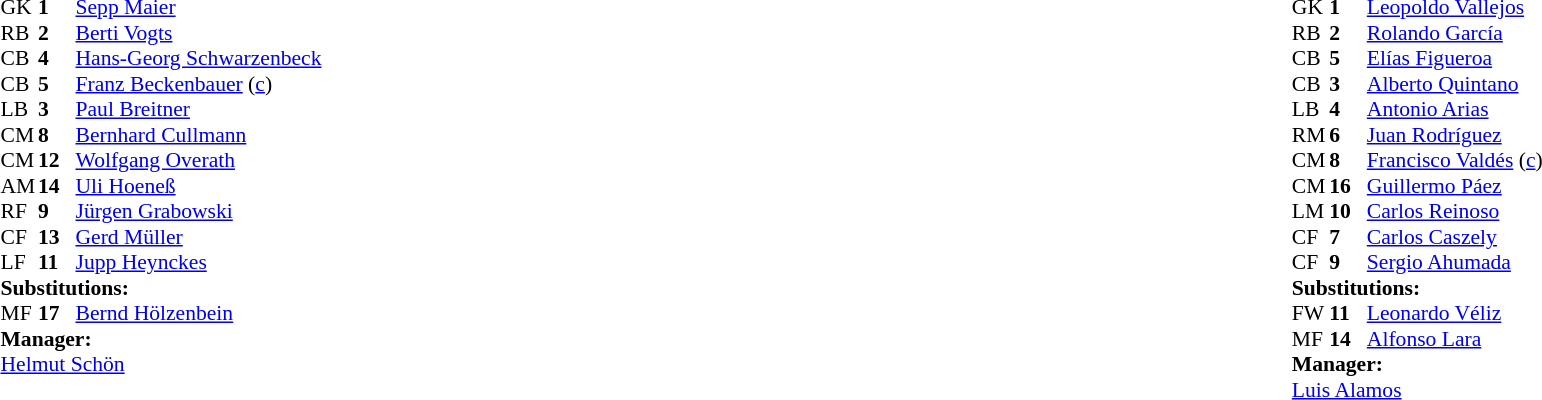<table width="100%">
<tr>
<td valign="top" width="50%"><br><table style="font-size: 90%" cellspacing="0" cellpadding="0">
<tr>
<th width="25"></th>
<th width="25"></th>
</tr>
<tr>
<td>GK</td>
<td><strong>1</strong></td>
<td><a href='#'>Sepp Maier</a></td>
</tr>
<tr>
<td>RB</td>
<td><strong>2</strong></td>
<td><a href='#'>Berti Vogts</a></td>
</tr>
<tr>
<td>CB</td>
<td><strong>4</strong></td>
<td><a href='#'>Hans-Georg Schwarzenbeck</a></td>
</tr>
<tr>
<td>CB</td>
<td><strong>5</strong></td>
<td><a href='#'>Franz Beckenbauer</a> (<a href='#'>c</a>)</td>
</tr>
<tr>
<td>LB</td>
<td><strong>3</strong></td>
<td><a href='#'>Paul Breitner</a></td>
</tr>
<tr>
<td>CM</td>
<td><strong>8</strong></td>
<td><a href='#'>Bernhard Cullmann</a></td>
</tr>
<tr>
<td>CM</td>
<td><strong>12</strong></td>
<td><a href='#'>Wolfgang Overath</a></td>
<td></td>
<td></td>
</tr>
<tr>
<td>AM</td>
<td><strong>14</strong></td>
<td><a href='#'>Uli Hoeneß</a></td>
</tr>
<tr>
<td>RF</td>
<td><strong>9</strong></td>
<td><a href='#'>Jürgen Grabowski</a></td>
</tr>
<tr>
<td>CF</td>
<td><strong>13</strong></td>
<td><a href='#'>Gerd Müller</a></td>
</tr>
<tr>
<td>LF</td>
<td><strong>11</strong></td>
<td><a href='#'>Jupp Heynckes</a></td>
</tr>
<tr>
<td colspan=3><strong>Substitutions:</strong></td>
</tr>
<tr>
<td>MF</td>
<td><strong>17</strong></td>
<td><a href='#'>Bernd Hölzenbein</a></td>
<td></td>
<td></td>
</tr>
<tr>
<td colspan=3><strong>Manager:</strong></td>
</tr>
<tr>
<td colspan="4"><a href='#'>Helmut Schön</a></td>
</tr>
</table>
</td>
<td valign="top" width="50%"><br><table style="font-size: 90%" cellspacing="0" cellpadding="0" align=center>
<tr>
<td colspan="4"></td>
</tr>
<tr>
<th width="25"></th>
<th width="25"></th>
</tr>
<tr>
<td>GK</td>
<td><strong>1</strong></td>
<td><a href='#'>Leopoldo Vallejos</a></td>
</tr>
<tr>
<td>RB</td>
<td><strong>2</strong></td>
<td><a href='#'>Rolando García</a></td>
<td></td>
</tr>
<tr>
<td>CB</td>
<td><strong>5</strong></td>
<td><a href='#'>Elías Figueroa</a></td>
</tr>
<tr>
<td>CB</td>
<td><strong>3</strong></td>
<td><a href='#'>Alberto Quintano</a></td>
</tr>
<tr>
<td>LB</td>
<td><strong>4</strong></td>
<td><a href='#'>Antonio Arias</a></td>
</tr>
<tr>
<td>RM</td>
<td><strong>6</strong></td>
<td><a href='#'>Juan Rodríguez</a></td>
<td></td>
<td></td>
</tr>
<tr>
<td>CM</td>
<td><strong>8</strong></td>
<td><a href='#'>Francisco Valdés</a> (<a href='#'>c</a>)</td>
<td></td>
<td></td>
</tr>
<tr>
<td>CM</td>
<td><strong>16</strong></td>
<td><a href='#'>Guillermo Páez</a></td>
</tr>
<tr>
<td>LM</td>
<td><strong>10</strong></td>
<td><a href='#'>Carlos Reinoso</a></td>
<td></td>
</tr>
<tr>
<td>CF</td>
<td><strong>7</strong></td>
<td><a href='#'>Carlos Caszely</a></td>
<td></td>
</tr>
<tr>
<td>CF</td>
<td><strong>9</strong></td>
<td><a href='#'>Sergio Ahumada</a></td>
</tr>
<tr>
<td colspan=3><strong>Substitutions:</strong></td>
</tr>
<tr>
<td>FW</td>
<td><strong>11</strong></td>
<td><a href='#'>Leonardo Véliz</a></td>
<td></td>
<td></td>
</tr>
<tr>
<td>MF</td>
<td><strong>14</strong></td>
<td><a href='#'>Alfonso Lara</a></td>
<td></td>
<td></td>
</tr>
<tr>
<td colspan=3><strong>Manager:</strong></td>
</tr>
<tr>
<td colspan="4"><a href='#'>Luis Alamos</a></td>
</tr>
</table>
</td>
</tr>
</table>
